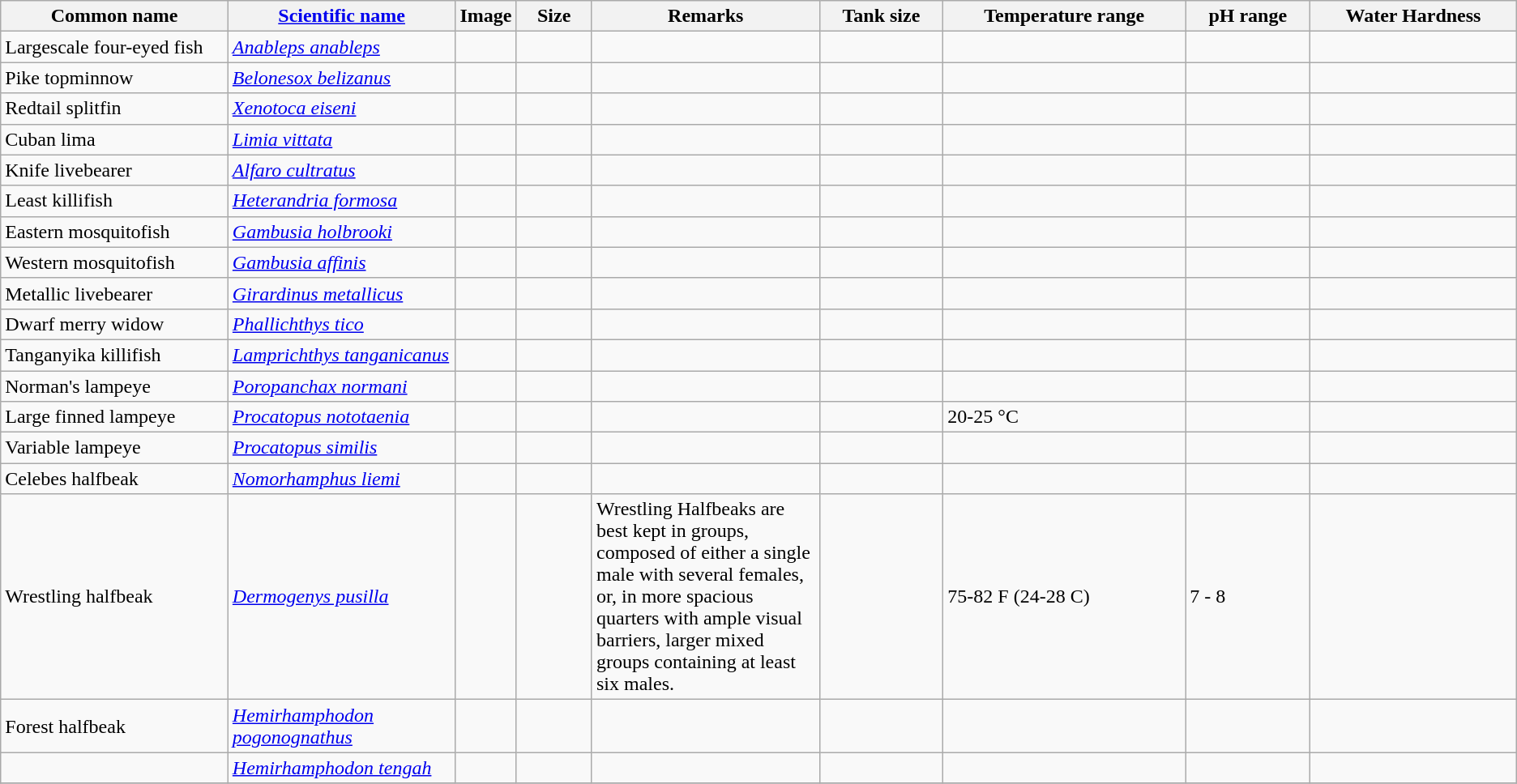<table class="wikitable sortable">
<tr>
<th width="15%">Common name</th>
<th width="15%"><a href='#'>Scientific name</a></th>
<th width="1%">Image</th>
<th width="5%">Size</th>
<th width="15%">Remarks</th>
<th>Tank size</th>
<th class="unsortable">Temperature range</th>
<th class="unsortable">pH range</th>
<th>Water Hardness</th>
</tr>
<tr>
<td>Largescale four-eyed fish</td>
<td><em><a href='#'>Anableps anableps</a></em></td>
<td align="center"></td>
<td align="center"></td>
<td></td>
<td></td>
<td></td>
<td></td>
<td></td>
</tr>
<tr>
<td>Pike topminnow</td>
<td><em><a href='#'>Belonesox belizanus</a></em></td>
<td align="center"></td>
<td align="center"></td>
<td></td>
<td></td>
<td></td>
<td></td>
<td></td>
</tr>
<tr>
<td>Redtail splitfin</td>
<td><em><a href='#'>Xenotoca eiseni</a></em></td>
<td align="center"></td>
<td align="center"></td>
<td></td>
<td></td>
<td></td>
<td></td>
<td></td>
</tr>
<tr>
<td>Cuban lima</td>
<td><em><a href='#'>Limia vittata</a></em></td>
<td align="center"></td>
<td align="center"></td>
<td></td>
<td></td>
<td></td>
<td></td>
<td></td>
</tr>
<tr>
<td>Knife livebearer</td>
<td><em><a href='#'>Alfaro cultratus</a></em></td>
<td align="center"></td>
<td align="center"></td>
<td></td>
<td></td>
<td></td>
<td></td>
<td></td>
</tr>
<tr>
<td>Least killifish</td>
<td><em><a href='#'>Heterandria formosa</a></em></td>
<td align="center"></td>
<td align="center"></td>
<td></td>
<td></td>
<td></td>
<td></td>
<td></td>
</tr>
<tr>
<td>Eastern mosquitofish</td>
<td><em><a href='#'>Gambusia holbrooki</a></em></td>
<td align="center"></td>
<td align="center"></td>
<td></td>
<td></td>
<td></td>
<td></td>
<td></td>
</tr>
<tr>
<td>Western mosquitofish</td>
<td><em><a href='#'>Gambusia affinis</a></em></td>
<td align="center"></td>
<td align="center"></td>
<td></td>
<td></td>
<td></td>
<td></td>
<td></td>
</tr>
<tr>
<td>Metallic livebearer</td>
<td><em><a href='#'>Girardinus metallicus</a></em></td>
<td align="center"></td>
<td align="center"></td>
<td></td>
<td></td>
<td></td>
<td></td>
<td></td>
</tr>
<tr>
<td>Dwarf merry widow</td>
<td><em><a href='#'>Phallichthys tico</a></em></td>
<td align="center"></td>
<td align="center"></td>
<td></td>
<td></td>
<td></td>
<td></td>
<td></td>
</tr>
<tr>
<td>Tanganyika killifish</td>
<td><em><a href='#'>Lamprichthys tanganicanus</a></em></td>
<td align="center"></td>
<td align="center"></td>
<td></td>
<td></td>
<td></td>
<td></td>
<td></td>
</tr>
<tr>
<td>Norman's lampeye</td>
<td><em><a href='#'>Poropanchax normani</a></em></td>
<td align="center"></td>
<td align="center"></td>
<td></td>
<td></td>
<td></td>
<td></td>
<td></td>
</tr>
<tr>
<td>Large finned lampeye</td>
<td><em><a href='#'>Procatopus nototaenia</a></em></td>
<td align="center"></td>
<td align="center"></td>
<td></td>
<td></td>
<td>20-25 °C</td>
<td></td>
<td></td>
</tr>
<tr>
<td>Variable lampeye</td>
<td><em><a href='#'>Procatopus similis</a></em></td>
<td align="center"></td>
<td align="center"></td>
<td></td>
<td></td>
<td></td>
<td></td>
<td></td>
</tr>
<tr>
<td>Celebes halfbeak</td>
<td><em><a href='#'>Nomorhamphus liemi</a></em></td>
<td align="center"></td>
<td align="center"></td>
<td></td>
<td></td>
<td></td>
<td></td>
<td></td>
</tr>
<tr>
<td>Wrestling halfbeak</td>
<td><em><a href='#'>Dermogenys pusilla</a></em></td>
<td align="center"></td>
<td align="center"></td>
<td>Wrestling Halfbeaks are best kept in groups, composed of either a single male with several females, or, in more spacious quarters with ample visual barriers, larger mixed groups containing at least six males.</td>
<td></td>
<td>75-82 F (24-28 C) </td>
<td>7 - 8</td>
<td></td>
</tr>
<tr>
<td>Forest halfbeak</td>
<td><em><a href='#'>Hemirhamphodon pogonognathus</a></em></td>
<td align="center"></td>
<td align="center"></td>
<td></td>
<td></td>
<td></td>
<td></td>
<td></td>
</tr>
<tr>
<td></td>
<td><em><a href='#'>Hemirhamphodon tengah</a></em></td>
<td align="center"></td>
<td align="center"></td>
<td></td>
<td></td>
<td></td>
<td></td>
<td></td>
</tr>
<tr>
</tr>
</table>
